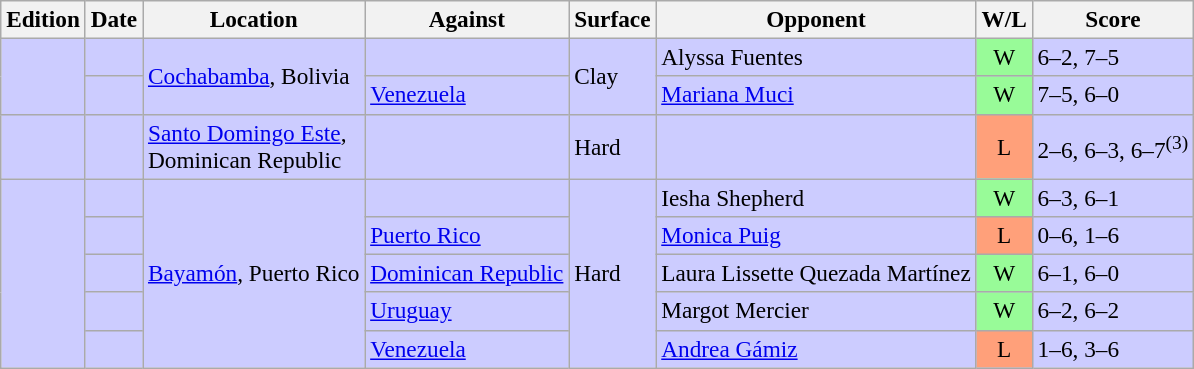<table class=wikitable style=font-size:97%>
<tr>
<th>Edition</th>
<th>Date</th>
<th>Location</th>
<th>Against</th>
<th>Surface</th>
<th>Opponent</th>
<th>W/L</th>
<th>Score</th>
</tr>
<tr style="background:#ccf;">
<td rowspan="2"></td>
<td></td>
<td rowspan="2"><a href='#'>Cochabamba</a>, Bolivia</td>
<td> </td>
<td rowspan="2">Clay</td>
<td> Alyssa Fuentes</td>
<td style="text-align:center; background:#98fb98;">W</td>
<td>6–2, 7–5</td>
</tr>
<tr style="background:#ccf;">
<td></td>
<td> <a href='#'>Venezuela</a></td>
<td> <a href='#'>Mariana Muci</a></td>
<td style="text-align:center; background:#98fb98;">W</td>
<td>7–5, 6–0</td>
</tr>
<tr style="background:#ccf;">
<td rowspan="1"></td>
<td></td>
<td rowspan="1"><a href='#'>Santo Domingo Este</a>, <br>Dominican Republic</td>
<td> </td>
<td rowspan="1">Hard</td>
<td> </td>
<td style="text-align:center; background:#ffa07a;">L</td>
<td>2–6, 6–3, 6–7<sup>(3)</sup></td>
</tr>
<tr style="background:#ccf;">
<td rowspan="5"></td>
<td></td>
<td rowspan="5"><a href='#'>Bayamón</a>, Puerto Rico</td>
<td> </td>
<td rowspan="5">Hard</td>
<td> Iesha Shepherd</td>
<td style="text-align:center; background:#98fb98;">W</td>
<td>6–3, 6–1</td>
</tr>
<tr style="background:#ccf;">
<td></td>
<td> <a href='#'>Puerto Rico</a></td>
<td> <a href='#'>Monica Puig</a></td>
<td style="text-align:center; background:#ffa07a;">L</td>
<td>0–6, 1–6</td>
</tr>
<tr style="background:#ccf;">
<td></td>
<td> <a href='#'>Dominican Republic</a></td>
<td> Laura Lissette Quezada Martínez</td>
<td style="text-align:center; background:#98fb98;">W</td>
<td>6–1, 6–0</td>
</tr>
<tr style="background:#ccf;">
<td></td>
<td> <a href='#'>Uruguay</a></td>
<td> Margot Mercier</td>
<td style="text-align:center; background:#98fb98;">W</td>
<td>6–2, 6–2</td>
</tr>
<tr style="background:#ccf;">
<td></td>
<td> <a href='#'>Venezuela</a></td>
<td> <a href='#'>Andrea Gámiz</a></td>
<td style="text-align:center; background:#ffa07a;">L</td>
<td>1–6, 3–6</td>
</tr>
</table>
